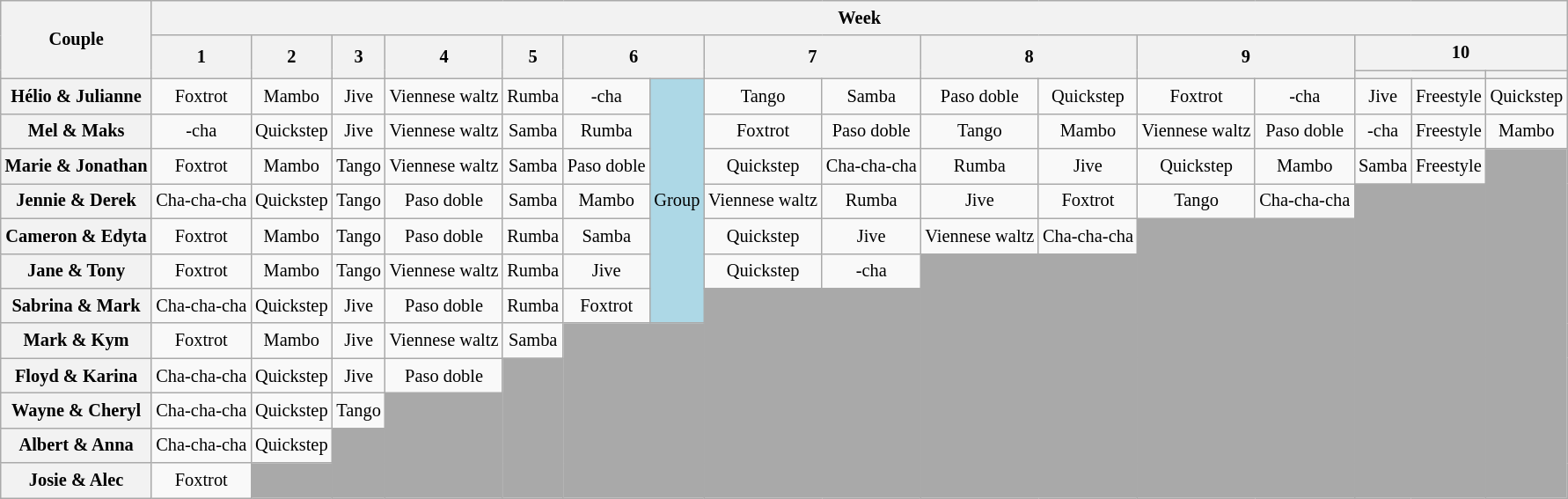<table class="wikitable unsortable" style="text-align:center; font-size:85%; line-height:20px">
<tr>
<th scope="col" rowspan="3">Couple</th>
<th colspan="16">Week</th>
</tr>
<tr>
<th rowspan="2" scope="col">1</th>
<th rowspan="2" scope="col">2</th>
<th rowspan="2" scope="col">3</th>
<th rowspan="2" scope="col">4</th>
<th rowspan="2" scope="col">5</th>
<th colspan="2" rowspan="2" scope="col">6</th>
<th colspan="2" rowspan="2" scope="col">7</th>
<th colspan="2" rowspan="2" scope="col">8</th>
<th colspan="2" rowspan="2" scope="col">9</th>
<th colspan="3" scope="col">10</th>
</tr>
<tr>
<th colspan="2"></th>
<th></th>
</tr>
<tr>
<th scope="row">Hélio & Julianne</th>
<td>Foxtrot</td>
<td>Mambo</td>
<td>Jive</td>
<td>Viennese waltz</td>
<td>Rumba</td>
<td>-cha</td>
<td rowspan="7" bgcolor="lightblue">Group<br></td>
<td>Tango</td>
<td>Samba</td>
<td>Paso doble</td>
<td>Quickstep</td>
<td>Foxtrot</td>
<td>-cha</td>
<td>Jive</td>
<td>Freestyle</td>
<td>Quickstep</td>
</tr>
<tr>
<th scope="row">Mel & Maks</th>
<td>-cha</td>
<td>Quickstep</td>
<td>Jive</td>
<td>Viennese waltz</td>
<td>Samba</td>
<td>Rumba</td>
<td>Foxtrot</td>
<td>Paso doble</td>
<td>Tango</td>
<td>Mambo</td>
<td>Viennese waltz</td>
<td>Paso doble</td>
<td>-cha</td>
<td>Freestyle</td>
<td>Mambo</td>
</tr>
<tr>
<th scope="row">Marie & Jonathan</th>
<td>Foxtrot</td>
<td>Mambo</td>
<td>Tango</td>
<td>Viennese waltz</td>
<td>Samba</td>
<td>Paso doble</td>
<td>Quickstep</td>
<td>Cha-cha-cha</td>
<td>Rumba</td>
<td>Jive</td>
<td>Quickstep</td>
<td>Mambo</td>
<td>Samba</td>
<td>Freestyle</td>
<td rowspan="10" bgcolor="darkgray"></td>
</tr>
<tr>
<th scope="row">Jennie & Derek</th>
<td>Cha-cha-cha</td>
<td>Quickstep</td>
<td>Tango</td>
<td>Paso doble</td>
<td>Samba</td>
<td>Mambo</td>
<td>Viennese waltz</td>
<td>Rumba</td>
<td>Jive</td>
<td>Foxtrot</td>
<td>Tango</td>
<td>Cha-cha-cha</td>
<td colspan="2" rowspan="9" style="background:darkgray"></td>
</tr>
<tr>
<th scope="row">Cameron & Edyta</th>
<td>Foxtrot</td>
<td>Mambo</td>
<td>Tango</td>
<td>Paso doble</td>
<td>Rumba</td>
<td>Samba</td>
<td>Quickstep</td>
<td>Jive</td>
<td>Viennese waltz</td>
<td>Cha-cha-cha</td>
<td colspan="2" rowspan="8" style="background:darkgray"></td>
</tr>
<tr>
<th scope="row">Jane & Tony</th>
<td>Foxtrot</td>
<td>Mambo</td>
<td>Tango</td>
<td>Viennese waltz</td>
<td>Rumba</td>
<td>Jive</td>
<td>Quickstep</td>
<td>-cha</td>
<td colspan="2" rowspan="7" style="background:darkgray"></td>
</tr>
<tr>
<th scope="row">Sabrina & Mark</th>
<td>Cha-cha-cha</td>
<td>Quickstep</td>
<td>Jive</td>
<td>Paso doble</td>
<td>Rumba</td>
<td>Foxtrot</td>
<td colspan="2" rowspan="6" style="background:darkgray"></td>
</tr>
<tr>
<th scope="row">Mark & Kym</th>
<td>Foxtrot</td>
<td>Mambo</td>
<td>Jive</td>
<td>Viennese waltz</td>
<td>Samba</td>
<td colspan="2" rowspan="5" style="background:darkgray"></td>
</tr>
<tr>
<th scope="row">Floyd & Karina</th>
<td>Cha-cha-cha</td>
<td>Quickstep</td>
<td>Jive</td>
<td>Paso doble</td>
<td rowspan="4" style="background:darkgray"></td>
</tr>
<tr>
<th scope="row">Wayne & Cheryl</th>
<td>Cha-cha-cha</td>
<td>Quickstep</td>
<td>Tango</td>
<td rowspan="3" style="background:darkgray"></td>
</tr>
<tr>
<th scope="row">Albert & Anna</th>
<td>Cha-cha-cha</td>
<td>Quickstep</td>
<td rowspan="2" style="background:darkgray"></td>
</tr>
<tr>
<th scope="row">Josie & Alec</th>
<td>Foxtrot</td>
<td style="background:darkgray"></td>
</tr>
</table>
